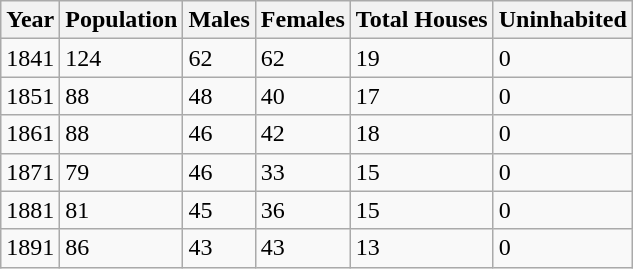<table class="wikitable">
<tr>
<th>Year</th>
<th>Population</th>
<th>Males</th>
<th>Females</th>
<th>Total Houses</th>
<th>Uninhabited</th>
</tr>
<tr>
<td>1841</td>
<td>124</td>
<td>62</td>
<td>62</td>
<td>19</td>
<td>0</td>
</tr>
<tr>
<td>1851</td>
<td>88</td>
<td>48</td>
<td>40</td>
<td>17</td>
<td>0</td>
</tr>
<tr>
<td>1861</td>
<td>88</td>
<td>46</td>
<td>42</td>
<td>18</td>
<td>0</td>
</tr>
<tr>
<td>1871</td>
<td>79</td>
<td>46</td>
<td>33</td>
<td>15</td>
<td>0</td>
</tr>
<tr>
<td>1881</td>
<td>81</td>
<td>45</td>
<td>36</td>
<td>15</td>
<td>0</td>
</tr>
<tr>
<td>1891</td>
<td>86</td>
<td>43</td>
<td>43</td>
<td>13</td>
<td>0</td>
</tr>
</table>
